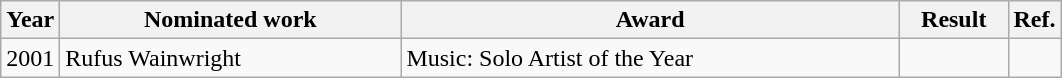<table class="wikitable">
<tr>
<th>Year</th>
<th width="220">Nominated work</th>
<th width="325">Award</th>
<th width="65">Result</th>
<th>Ref.</th>
</tr>
<tr>
<td align="center">2001</td>
<td>Rufus Wainwright</td>
<td>Music: Solo Artist of the Year</td>
<td></td>
<td align="center"></td>
</tr>
</table>
